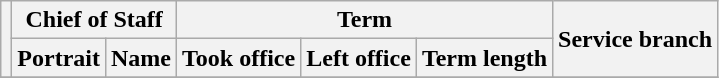<table class="wikitable sortable">
<tr>
<th rowspan=2></th>
<th colspan=2>Chief of Staff</th>
<th colspan=3>Term</th>
<th rowspan=2>Service branch</th>
</tr>
<tr>
<th>Portrait</th>
<th>Name</th>
<th>Took office</th>
<th>Left office</th>
<th>Term length</th>
</tr>
<tr>
</tr>
</table>
